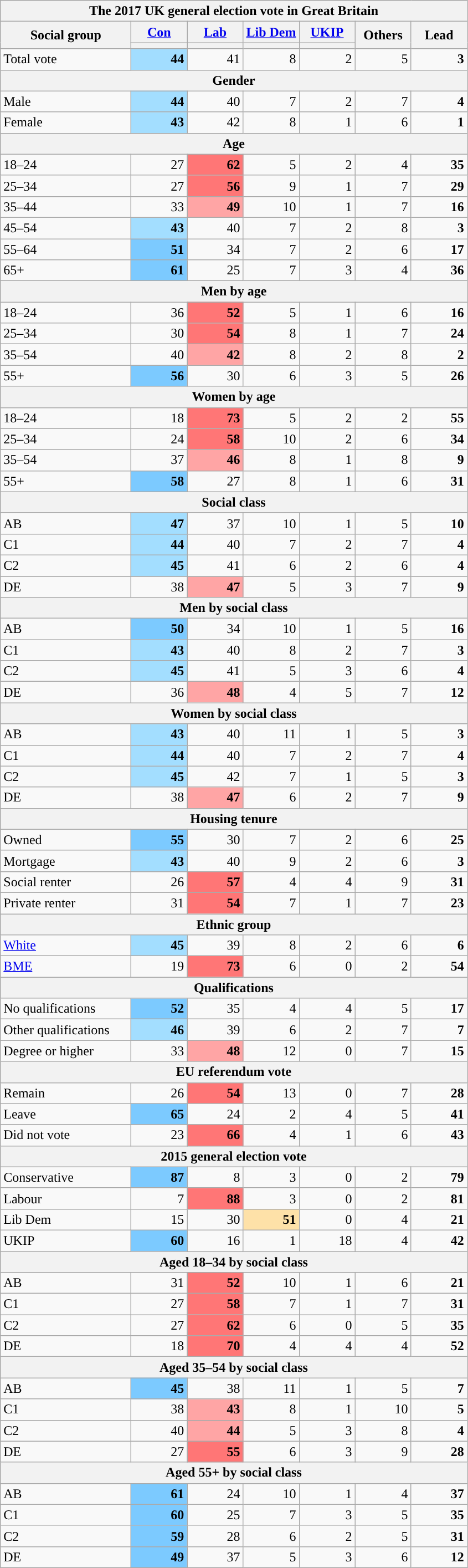<table class=wikitable>
<tr>
<th colspan="10">The 2017 UK general election vote in Great Britain</th>
</tr>
<tr>
<th style="width:150px;" rowspan="2">Social group</th>
<th style="width:60px;" class="unsortable"><a href='#'>Con</a></th>
<th style="width:60px;" class="unsortable"><a href='#'>Lab</a></th>
<th style="width:60px;" class="unsortable"><a href='#'>Lib Dem</a></th>
<th style="width:60px;" class="unsortable"><a href='#'>UKIP</a></th>
<th style="width:60px;" rowspan="2" class="unsortable">Others</th>
<th style="width:60px;" rowspan="2" class="unsortable">Lead</th>
</tr>
<tr>
<th class="unsortable" style="color:inherit;background:"></th>
<th class="unsortable" style="color:inherit;background:"></th>
<th class="unsortable" style="color:inherit;background:"></th>
<th class="unsortable" style="color:inherit;background:"></th>
</tr>
<tr>
<td>Total vote</td>
<td style="text-align:right; background:#A2DDFF;"><strong>44</strong></td>
<td style="text-align:right;">41</td>
<td style="text-align:right;">8</td>
<td style="text-align:right;">2</td>
<td style="text-align:right;">5</td>
<td style="text-align:right; background:"><strong>3</strong></td>
</tr>
<tr>
<th colspan=9>Gender</th>
</tr>
<tr>
<td>Male</td>
<td style="text-align:right; background:#A3DEFF;"><strong>44</strong></td>
<td style="text-align:right;">40</td>
<td style="text-align:right;">7</td>
<td style="text-align:right;">2</td>
<td style="text-align:right;">7</td>
<td style="text-align:right; background:"><strong>4</strong></td>
</tr>
<tr>
<td>Female</td>
<td style="text-align:right; background:#A3DEFF;"><strong>43</strong></td>
<td style="text-align:right;">42</td>
<td style="text-align:right;">8</td>
<td style="text-align:right;">1</td>
<td style="text-align:right;">6</td>
<td style="text-align:right; background:"><strong>1</strong></td>
</tr>
<tr>
<th colspan=9>Age</th>
</tr>
<tr>
<td>18–24</td>
<td style="text-align:right;">27</td>
<td style="text-align:right; background:#FF7676;"><strong>62</strong></td>
<td style="text-align:right;">5</td>
<td style="text-align:right;">2</td>
<td style="text-align:right;">4</td>
<td style="text-align:right; background:"><strong>35</strong></td>
</tr>
<tr>
<td>25–34</td>
<td style="text-align:right;">27</td>
<td style="text-align:right; background:#FF7676;"><strong>56</strong></td>
<td style="text-align:right;">9</td>
<td style="text-align:right;">1</td>
<td style="text-align:right;">7</td>
<td style="text-align:right; background:"><strong>29</strong></td>
</tr>
<tr>
<td>35–44</td>
<td style="text-align:right;">33</td>
<td style="text-align:right; background:#FFA5A5;"><strong>49</strong></td>
<td style="text-align:right;">10</td>
<td style="text-align:right;">1</td>
<td style="text-align:right;">7</td>
<td style="text-align:right; background:"><strong>16</strong></td>
</tr>
<tr>
<td>45–54</td>
<td style="text-align:right; background:#A3DEFF;"><strong>43</strong></td>
<td style="text-align:right;">40</td>
<td style="text-align:right;">7</td>
<td style="text-align:right;">2</td>
<td style="text-align:right;">8</td>
<td style="text-align:right; background:"><strong>3</strong></td>
</tr>
<tr>
<td>55–64</td>
<td style="text-align:right; background:#7CCAFF;"><strong>51</strong></td>
<td style="text-align:right;">34</td>
<td style="text-align:right;">7</td>
<td style="text-align:right;">2</td>
<td style="text-align:right;">6</td>
<td style="text-align:right; background:"><strong>17</strong></td>
</tr>
<tr>
<td>65+</td>
<td style="text-align:right; background:#7CCAFF;"><strong>61</strong></td>
<td style="text-align:right;">25</td>
<td style="text-align:right;">7</td>
<td style="text-align:right;">3</td>
<td style="text-align:right;">4</td>
<td style="text-align:right; background:"><strong>36</strong></td>
</tr>
<tr>
<th colspan=9>Men by age</th>
</tr>
<tr>
<td>18–24</td>
<td style="text-align:right;">36</td>
<td style="text-align:right; background:#FF7676;"><strong>52</strong></td>
<td style="text-align:right;">5</td>
<td style="text-align:right;">1</td>
<td style="text-align:right;">6</td>
<td style="text-align:right; background:"><strong>16</strong></td>
</tr>
<tr>
<td>25–34</td>
<td style="text-align:right;">30</td>
<td style="text-align:right; background:#FF7676;"><strong>54</strong></td>
<td style="text-align:right;">8</td>
<td style="text-align:right;">1</td>
<td style="text-align:right;">7</td>
<td style="text-align:right; background:"><strong>24</strong></td>
</tr>
<tr>
<td>35–54</td>
<td style="text-align:right;">40</td>
<td style="text-align:right; background:#FFA5A5;"><strong>42</strong></td>
<td style="text-align:right;">8</td>
<td style="text-align:right;">2</td>
<td style="text-align:right;">8</td>
<td style="text-align:right; background:"><strong>2</strong></td>
</tr>
<tr>
<td>55+</td>
<td style="text-align:right; background:#7CCAFF;"><strong>56</strong></td>
<td style="text-align:right;">30</td>
<td style="text-align:right;">6</td>
<td style="text-align:right;">3</td>
<td style="text-align:right;">5</td>
<td style="text-align:right; background:"><strong>26</strong></td>
</tr>
<tr>
<th colspan=9>Women by age</th>
</tr>
<tr>
<td>18–24</td>
<td style="text-align:right;">18</td>
<td style="text-align:right; background:#FF7676;"><strong>73</strong></td>
<td style="text-align:right;">5</td>
<td style="text-align:right;">2</td>
<td style="text-align:right;">2</td>
<td style="text-align:right; background:"><strong>55</strong></td>
</tr>
<tr>
<td>25–34</td>
<td style="text-align:right;">24</td>
<td style="text-align:right; background:#FF7676;"><strong>58</strong></td>
<td style="text-align:right;">10</td>
<td style="text-align:right;">2</td>
<td style="text-align:right;">6</td>
<td style="text-align:right; background:"><strong>34</strong></td>
</tr>
<tr>
<td>35–54</td>
<td style="text-align:right;">37</td>
<td style="text-align:right; background:#FFA5A5;"><strong>46</strong></td>
<td style="text-align:right;">8</td>
<td style="text-align:right;">1</td>
<td style="text-align:right;">8</td>
<td style="text-align:right; background:"><strong>9</strong></td>
</tr>
<tr>
<td>55+</td>
<td style="text-align:right; background:#7CCAFF;"><strong>58</strong></td>
<td style="text-align:right;">27</td>
<td style="text-align:right;">8</td>
<td style="text-align:right;">1</td>
<td style="text-align:right;">6</td>
<td style="text-align:right; background:"><strong>31</strong></td>
</tr>
<tr>
<th colspan=9>Social class</th>
</tr>
<tr>
<td>AB</td>
<td style="text-align:right; background:#A3DEFF;"><strong>47</strong></td>
<td style="text-align:right;">37</td>
<td style="text-align:right;">10</td>
<td style="text-align:right;">1</td>
<td style="text-align:right;">5</td>
<td style="text-align:right; background:"><strong>10</strong></td>
</tr>
<tr>
<td>C1</td>
<td style="text-align:right; background:#A3DEFF;"><strong>44</strong></td>
<td style="text-align:right;">40</td>
<td style="text-align:right;">7</td>
<td style="text-align:right;">2</td>
<td style="text-align:right;">7</td>
<td style="text-align:right; background:"><strong>4</strong></td>
</tr>
<tr>
<td>C2</td>
<td style="text-align:right; background:#A3DEFF;"><strong>45</strong></td>
<td style="text-align:right;">41</td>
<td style="text-align:right;">6</td>
<td style="text-align:right;">2</td>
<td style="text-align:right;">6</td>
<td style="text-align:right; background:"><strong>4</strong></td>
</tr>
<tr>
<td>DE</td>
<td style="text-align:right;">38</td>
<td style="text-align:right; background:#FFA5A5;"><strong>47</strong></td>
<td style="text-align:right;">5</td>
<td style="text-align:right;">3</td>
<td style="text-align:right;">7</td>
<td style="text-align:right; background:"><strong>9</strong></td>
</tr>
<tr>
<th colspan=9>Men by social class</th>
</tr>
<tr>
<td>AB</td>
<td style="text-align:right; background:#7CCAFF;"><strong>50</strong></td>
<td style="text-align:right;">34</td>
<td style="text-align:right;">10</td>
<td style="text-align:right;">1</td>
<td style="text-align:right;">5</td>
<td style="text-align:right; background:"><strong>16</strong></td>
</tr>
<tr>
<td>C1</td>
<td style="text-align:right; background:#A3DEFF;"><strong>43</strong></td>
<td style="text-align:right;">40</td>
<td style="text-align:right;">8</td>
<td style="text-align:right;">2</td>
<td style="text-align:right;">7</td>
<td style="text-align:right; background:"><strong>3</strong></td>
</tr>
<tr>
<td>C2</td>
<td style="text-align:right; background:#A3DEFF;"><strong>45</strong></td>
<td style="text-align:right;">41</td>
<td style="text-align:right;">5</td>
<td style="text-align:right;">3</td>
<td style="text-align:right;">6</td>
<td style="text-align:right; background:"><strong>4</strong></td>
</tr>
<tr>
<td>DE</td>
<td style="text-align:right;">36</td>
<td style="text-align:right; background:#FFA5A5;"><strong>48</strong></td>
<td style="text-align:right;">4</td>
<td style="text-align:right;">5</td>
<td style="text-align:right;">7</td>
<td style="text-align:right; background:"><strong>12</strong></td>
</tr>
<tr>
<th colspan=9>Women by social class</th>
</tr>
<tr>
<td>AB</td>
<td style="text-align:right; background:#A3DEFF;"><strong>43</strong></td>
<td style="text-align:right;">40</td>
<td style="text-align:right;">11</td>
<td style="text-align:right;">1</td>
<td style="text-align:right;">5</td>
<td style="text-align:right; background:"><strong>3</strong></td>
</tr>
<tr>
<td>C1</td>
<td style="text-align:right; background:#A3DEFF;"><strong>44</strong></td>
<td style="text-align:right;">40</td>
<td style="text-align:right;">7</td>
<td style="text-align:right;">2</td>
<td style="text-align:right;">7</td>
<td style="text-align:right; background:"><strong>4</strong></td>
</tr>
<tr>
<td>C2</td>
<td style="text-align:right; background:#A3DEFF;"><strong>45</strong></td>
<td style="text-align:right;">42</td>
<td style="text-align:right;">7</td>
<td style="text-align:right;">1</td>
<td style="text-align:right;">5</td>
<td style="text-align:right; background:"><strong>3</strong></td>
</tr>
<tr>
<td>DE</td>
<td style="text-align:right;">38</td>
<td style="text-align:right; background:#FFA5A5;"><strong>47</strong></td>
<td style="text-align:right;">6</td>
<td style="text-align:right;">2</td>
<td style="text-align:right;">7</td>
<td style="text-align:right; background:"><strong>9</strong></td>
</tr>
<tr>
<th colspan=9>Housing tenure</th>
</tr>
<tr>
<td>Owned</td>
<td style="text-align:right; background:#7CCAFF;"><strong>55</strong></td>
<td style="text-align:right;">30</td>
<td style="text-align:right;">7</td>
<td style="text-align:right;">2</td>
<td style="text-align:right;">6</td>
<td style="text-align:right; background:"><strong>25</strong></td>
</tr>
<tr>
<td>Mortgage</td>
<td style="text-align:right; background:#A3DEFF;"><strong>43</strong></td>
<td style="text-align:right;">40</td>
<td style="text-align:right;">9</td>
<td style="text-align:right;">2</td>
<td style="text-align:right;">6</td>
<td style="text-align:right; background:"><strong>3</strong></td>
</tr>
<tr>
<td>Social renter</td>
<td style="text-align:right;">26</td>
<td style="text-align:right; background:#FF7676;"><strong>57</strong></td>
<td style="text-align:right;">4</td>
<td style="text-align:right;">4</td>
<td style="text-align:right;">9</td>
<td style="text-align:right; background:"><strong>31</strong></td>
</tr>
<tr>
<td>Private renter</td>
<td style="text-align:right;">31</td>
<td style="text-align:right; background:#FF7676;"><strong>54</strong></td>
<td style="text-align:right;">7</td>
<td style="text-align:right;">1</td>
<td style="text-align:right;">7</td>
<td style="text-align:right; background:"><strong>23</strong></td>
</tr>
<tr>
<th colspan=9>Ethnic group</th>
</tr>
<tr>
<td><a href='#'>White</a></td>
<td style="text-align:right; background:#A3DEFF;"><strong>45</strong></td>
<td style="text-align:right;">39</td>
<td style="text-align:right;">8</td>
<td style="text-align:right;">2</td>
<td style="text-align:right;">6</td>
<td style="text-align:right; background:"><strong>6</strong></td>
</tr>
<tr>
<td><a href='#'>BME</a></td>
<td style="text-align:right;">19</td>
<td style="text-align:right; background:#FF7676;"><strong>73</strong></td>
<td style="text-align:right;">6</td>
<td style="text-align:right;">0</td>
<td style="text-align:right;">2</td>
<td style="text-align:right; background:"><strong>54</strong></td>
</tr>
<tr>
<th colspan=9>Qualifications</th>
</tr>
<tr>
<td>No qualifications</td>
<td style="text-align:right; background:#7CCAFF;"><strong>52</strong></td>
<td style="text-align:right;">35</td>
<td style="text-align:right;">4</td>
<td style="text-align:right;">4</td>
<td style="text-align:right;">5</td>
<td style="text-align:right; background:"><strong>17</strong></td>
</tr>
<tr>
<td>Other qualifications</td>
<td style="text-align:right; background:#A3DEFF;"><strong>46</strong></td>
<td style="text-align:right;">39</td>
<td style="text-align:right;">6</td>
<td style="text-align:right;">2</td>
<td style="text-align:right;">7</td>
<td style="text-align:right; background:"><strong>7</strong></td>
</tr>
<tr>
<td>Degree or higher</td>
<td style="text-align:right;">33</td>
<td style="text-align:right; background:#FFA5A5;"><strong>48</strong></td>
<td style="text-align:right;">12</td>
<td style="text-align:right;">0</td>
<td style="text-align:right;">7</td>
<td style="text-align:right; background:"><strong>15</strong></td>
</tr>
<tr>
<th colspan=9>EU referendum vote</th>
</tr>
<tr>
<td>Remain</td>
<td style="text-align:right;">26</td>
<td style="text-align:right; background:#FF7676;"><strong>54</strong></td>
<td style="text-align:right;">13</td>
<td style="text-align:right;">0</td>
<td style="text-align:right;">7</td>
<td style="text-align:right; background:"><strong>28</strong></td>
</tr>
<tr>
<td>Leave</td>
<td style="text-align:right; background:#7CCAFF;"><strong>65</strong></td>
<td style="text-align:right;">24</td>
<td style="text-align:right;">2</td>
<td style="text-align:right;">4</td>
<td style="text-align:right;">5</td>
<td style="text-align:right; background:"><strong>41</strong></td>
</tr>
<tr>
<td>Did not vote</td>
<td style="text-align:right;">23</td>
<td style="text-align:right; background:#FF7676;"><strong>66</strong></td>
<td style="text-align:right;">4</td>
<td style="text-align:right;">1</td>
<td style="text-align:right;">6</td>
<td style="text-align:right; background:"><strong>43</strong></td>
</tr>
<tr>
<th colspan=9>2015 general election vote</th>
</tr>
<tr>
<td>Conservative</td>
<td style="text-align:right; background:#7CCAFF;"><strong>87</strong></td>
<td style="text-align:right;">8</td>
<td style="text-align:right;">3</td>
<td style="text-align:right;">0</td>
<td style="text-align:right;">2</td>
<td style="text-align:right; background:"><strong>79</strong></td>
</tr>
<tr>
<td>Labour</td>
<td style="text-align:right;">7</td>
<td style="text-align:right; background:#FF7676;"><strong>88</strong></td>
<td style="text-align:right;">3</td>
<td style="text-align:right;">0</td>
<td style="text-align:right;">2</td>
<td style="text-align:right; background:"><strong>81</strong></td>
</tr>
<tr>
<td>Lib Dem</td>
<td style="text-align:right;">15</td>
<td style="text-align:right;">30</td>
<td style="text-align:right; background:#FEE1A8;"><strong>51</strong></td>
<td style="text-align:right;">0</td>
<td style="text-align:right;">4</td>
<td style="text-align:right; background:"><strong>21</strong></td>
</tr>
<tr>
<td>UKIP</td>
<td style="text-align:right; background:#7CCAFF;"><strong>60</strong></td>
<td style="text-align:right;">16</td>
<td style="text-align:right;">1</td>
<td style="text-align:right;">18</td>
<td style="text-align:right;">4</td>
<td style="text-align:right; background:"><strong>42</strong></td>
</tr>
<tr>
<th colspan=9>Aged 18–34 by social class</th>
</tr>
<tr>
<td>AB</td>
<td style="text-align:right;">31</td>
<td style="text-align:right; background:#FF7676;"><strong>52</strong></td>
<td style="text-align:right;">10</td>
<td style="text-align:right;">1</td>
<td style="text-align:right;">6</td>
<td style="text-align:right; background:"><strong>21</strong></td>
</tr>
<tr>
<td>C1</td>
<td style="text-align:right;">27</td>
<td style="text-align:right; background:#FF7676;"><strong>58</strong></td>
<td style="text-align:right;">7</td>
<td style="text-align:right;">1</td>
<td style="text-align:right;">7</td>
<td style="text-align:right; background:"><strong>31</strong></td>
</tr>
<tr>
<td>C2</td>
<td style="text-align:right;">27</td>
<td style="text-align:right; background:#FF7676;"><strong>62</strong></td>
<td style="text-align:right;">6</td>
<td style="text-align:right;">0</td>
<td style="text-align:right;">5</td>
<td style="text-align:right; background:"><strong>35</strong></td>
</tr>
<tr>
<td>DE</td>
<td style="text-align:right;">18</td>
<td style="text-align:right; background:#FF7676;"><strong>70</strong></td>
<td style="text-align:right;">4</td>
<td style="text-align:right;">4</td>
<td style="text-align:right;">4</td>
<td style="text-align:right; background:"><strong>52</strong></td>
</tr>
<tr>
<th colspan=9>Aged 35–54 by social class</th>
</tr>
<tr>
<td>AB</td>
<td style="text-align:right; background:#7CCAFF;"><strong>45</strong></td>
<td style="text-align:right;">38</td>
<td style="text-align:right;">11</td>
<td style="text-align:right;">1</td>
<td style="text-align:right;">5</td>
<td style="text-align:right; background:"><strong>7</strong></td>
</tr>
<tr>
<td>C1</td>
<td style="text-align:right;">38</td>
<td style="text-align:right; background:#FFA5A5;"><strong>43</strong></td>
<td style="text-align:right;">8</td>
<td style="text-align:right;">1</td>
<td style="text-align:right;">10</td>
<td style="text-align:right; background:"><strong>5</strong></td>
</tr>
<tr>
<td>C2</td>
<td style="text-align:right;">40</td>
<td style="text-align:right; background:#FFA5A5;"><strong>44</strong></td>
<td style="text-align:right;">5</td>
<td style="text-align:right;">3</td>
<td style="text-align:right;">8</td>
<td style="text-align:right; background:"><strong>4</strong></td>
</tr>
<tr>
<td>DE</td>
<td style="text-align:right;">27</td>
<td style="text-align:right; background:#FF7676;"><strong>55</strong></td>
<td style="text-align:right;">6</td>
<td style="text-align:right;">3</td>
<td style="text-align:right;">9</td>
<td style="text-align:right; background:"><strong>28</strong></td>
</tr>
<tr>
<th colspan=9>Aged 55+ by social class</th>
</tr>
<tr>
<td>AB</td>
<td style="text-align:right; background:#7CCAFF;"><strong>61</strong></td>
<td style="text-align:right;">24</td>
<td style="text-align:right;">10</td>
<td style="text-align:right;">1</td>
<td style="text-align:right;">4</td>
<td style="text-align:right; background:"><strong>37</strong></td>
</tr>
<tr>
<td>C1</td>
<td style="text-align:right; background:#7CCAFF;"><strong>60</strong></td>
<td style="text-align:right;">25</td>
<td style="text-align:right;">7</td>
<td style="text-align:right;">3</td>
<td style="text-align:right;">5</td>
<td style="text-align:right; background:"><strong>35</strong></td>
</tr>
<tr>
<td>C2</td>
<td style="text-align:right; background:#7CCAFF;"><strong>59</strong></td>
<td style="text-align:right;">28</td>
<td style="text-align:right;">6</td>
<td style="text-align:right;">2</td>
<td style="text-align:right;">5</td>
<td style="text-align:right; background:"><strong>31</strong></td>
</tr>
<tr>
<td>DE</td>
<td style="text-align:right; background:#7CCAFF;"><strong>49</strong></td>
<td style="text-align:right;">37</td>
<td style="text-align:right;">5</td>
<td style="text-align:right;">3</td>
<td style="text-align:right;">6</td>
<td style="text-align:right; background:"><strong>12</strong></td>
</tr>
</table>
